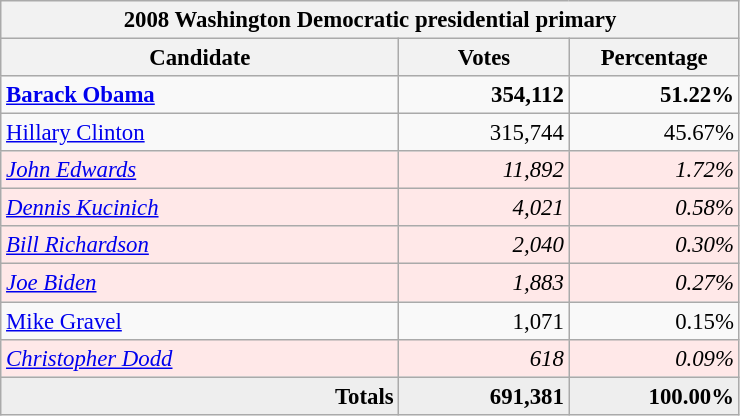<table class="wikitable" style="font-size: 95%; text-align:right;">
<tr>
<th colspan="4">2008 Washington Democratic presidential primary</th>
</tr>
<tr>
<th style="width: 17em">Candidate</th>
<th style="width: 7em">Votes</th>
<th style="width: 7em">Percentage</th>
</tr>
<tr>
<td align="left"><strong><a href='#'>Barack Obama</a></strong></td>
<td><strong>354,112</strong></td>
<td><strong>51.22%</strong></td>
</tr>
<tr>
<td align="left"><a href='#'>Hillary Clinton</a></td>
<td>315,744</td>
<td>45.67%</td>
</tr>
<tr bgcolor=#FFE8E8>
<td align="left"><em><a href='#'>John Edwards</a></em></td>
<td><em>11,892</em></td>
<td><em>1.72%</em></td>
</tr>
<tr bgcolor=#FFE8E8>
<td align="left"><em><a href='#'>Dennis Kucinich</a></em></td>
<td><em>4,021</em></td>
<td><em>0.58%</em></td>
</tr>
<tr bgcolor=#FFE8E8>
<td align="left"><em><a href='#'>Bill Richardson</a></em></td>
<td><em>2,040</em></td>
<td><em>0.30%</em></td>
</tr>
<tr bgcolor=#FFE8E8>
<td align="left"><em><a href='#'>Joe Biden</a></em></td>
<td><em>1,883</em></td>
<td><em>0.27%</em></td>
</tr>
<tr>
<td align="left"><a href='#'>Mike Gravel</a></td>
<td>1,071</td>
<td>0.15%</td>
</tr>
<tr bgcolor=#FFE8E8>
<td align="left"><em><a href='#'>Christopher Dodd</a></em></td>
<td><em>618</em></td>
<td><em>0.09%</em></td>
</tr>
<tr bgcolor="#EEEEEE" style="margin-right:0.5em">
<td><strong>Totals</strong></td>
<td><strong>691,381</strong></td>
<td><strong>100.00%</strong></td>
</tr>
</table>
